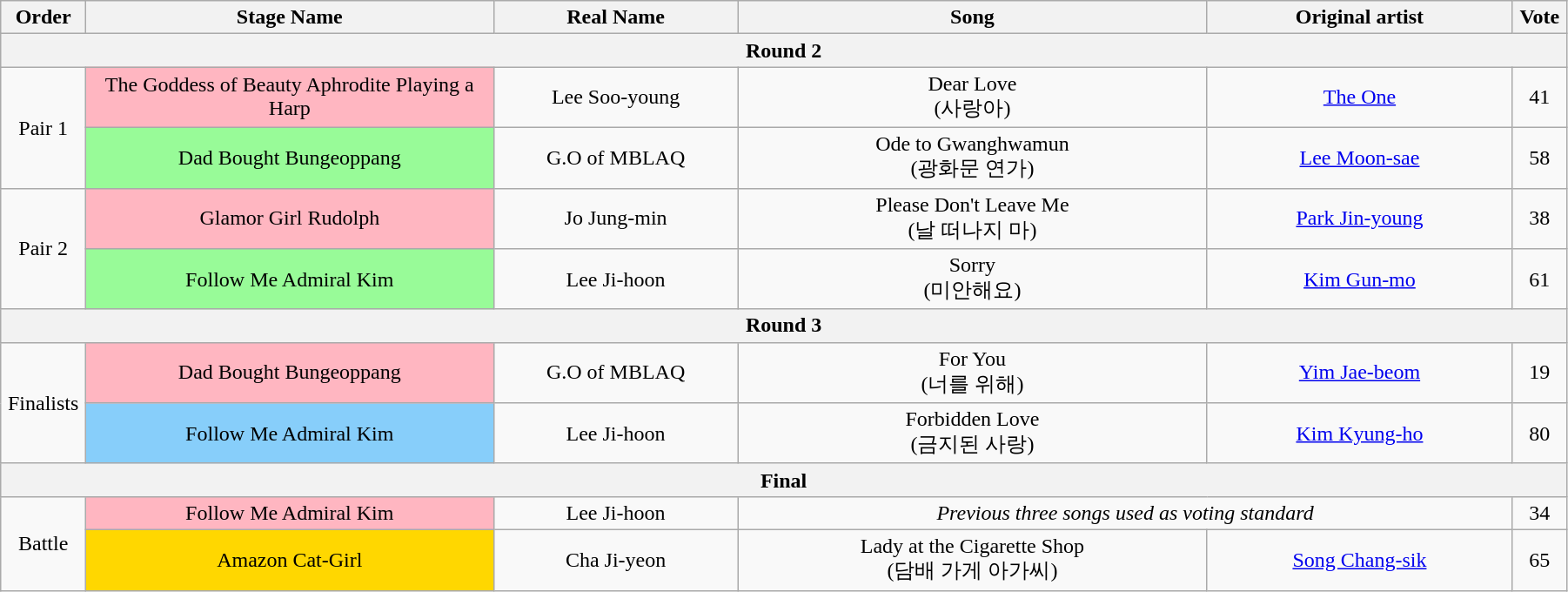<table class="wikitable" style="text-align:center; width:95%;">
<tr>
<th style="width:1%;">Order</th>
<th style="width:20%;">Stage Name</th>
<th style="width:12%;">Real Name</th>
<th style="width:23%;">Song</th>
<th style="width:15%;">Original artist</th>
<th style="width:1%;">Vote</th>
</tr>
<tr>
<th colspan=6>Round 2</th>
</tr>
<tr>
<td rowspan=2>Pair 1</td>
<td bgcolor="lightpink">The Goddess of Beauty Aphrodite Playing a Harp</td>
<td>Lee Soo-young</td>
<td>Dear Love<br>(사랑아)</td>
<td><a href='#'>The One</a></td>
<td>41</td>
</tr>
<tr>
<td bgcolor="palegreen">Dad Bought Bungeoppang</td>
<td>G.O of MBLAQ</td>
<td>Ode to Gwanghwamun<br>(광화문 연가)</td>
<td><a href='#'>Lee Moon-sae</a></td>
<td>58</td>
</tr>
<tr>
<td rowspan=2>Pair 2</td>
<td bgcolor="lightpink">Glamor Girl Rudolph</td>
<td>Jo Jung-min</td>
<td>Please Don't Leave Me<br>(날 떠나지 마)</td>
<td><a href='#'>Park Jin-young</a></td>
<td>38</td>
</tr>
<tr>
<td bgcolor="palegreen">Follow Me Admiral Kim</td>
<td>Lee Ji-hoon</td>
<td>Sorry<br>(미안해요)</td>
<td><a href='#'>Kim Gun-mo</a></td>
<td>61</td>
</tr>
<tr>
<th colspan=6>Round 3</th>
</tr>
<tr>
<td rowspan=2>Finalists</td>
<td bgcolor="lightpink">Dad Bought Bungeoppang</td>
<td>G.O of MBLAQ</td>
<td>For You<br>(너를 위해)</td>
<td><a href='#'>Yim Jae-beom</a></td>
<td>19</td>
</tr>
<tr>
<td bgcolor="lightskyblue">Follow Me Admiral Kim</td>
<td>Lee Ji-hoon</td>
<td>Forbidden Love<br>(금지된 사랑)</td>
<td><a href='#'>Kim Kyung-ho</a></td>
<td>80</td>
</tr>
<tr>
<th colspan=6>Final</th>
</tr>
<tr>
<td rowspan=2>Battle</td>
<td bgcolor="lightpink">Follow Me Admiral Kim</td>
<td>Lee Ji-hoon</td>
<td colspan=2><em>Previous three songs used as voting standard</em></td>
<td>34</td>
</tr>
<tr>
<td bgcolor="gold">Amazon Cat-Girl</td>
<td>Cha Ji-yeon</td>
<td>Lady at the Cigarette Shop<br>(담배 가게 아가씨)</td>
<td><a href='#'>Song Chang-sik</a></td>
<td>65</td>
</tr>
</table>
